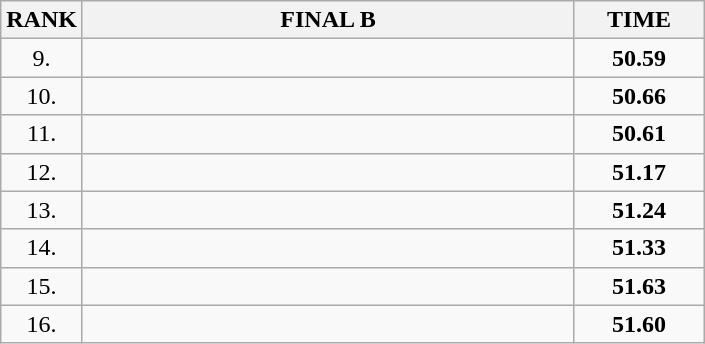<table class="wikitable">
<tr>
<th>RANK</th>
<th style="width: 20em">FINAL B</th>
<th style="width: 5em">TIME</th>
</tr>
<tr>
<td align="center">9.</td>
<td></td>
<td align="center"><strong>50.59</strong></td>
</tr>
<tr>
<td align="center">10.</td>
<td></td>
<td align="center"><strong>50.66</strong></td>
</tr>
<tr>
<td align="center">11.</td>
<td></td>
<td align="center"><strong>50.61</strong></td>
</tr>
<tr>
<td align="center">12.</td>
<td></td>
<td align="center"><strong>51.17</strong></td>
</tr>
<tr>
<td align="center">13.</td>
<td></td>
<td align="center"><strong>51.24</strong></td>
</tr>
<tr>
<td align="center">14.</td>
<td></td>
<td align="center"><strong>51.33</strong></td>
</tr>
<tr>
<td align="center">15.</td>
<td></td>
<td align="center"><strong>51.63</strong></td>
</tr>
<tr>
<td align="center">16.</td>
<td></td>
<td align="center"><strong>51.60</strong></td>
</tr>
</table>
